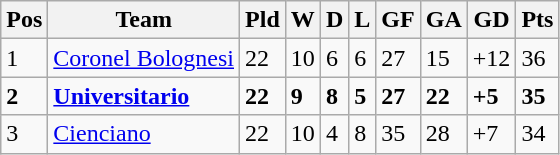<table class="wikitable">
<tr>
<th><abbr>Pos</abbr></th>
<th>Team</th>
<th><abbr>Pld</abbr></th>
<th><abbr>W</abbr></th>
<th><abbr>D</abbr></th>
<th><abbr>L</abbr></th>
<th><abbr>GF</abbr></th>
<th><abbr>GA</abbr></th>
<th><abbr>GD</abbr></th>
<th><abbr>Pts</abbr></th>
</tr>
<tr>
<td>1</td>
<td><a href='#'>Coronel Bolognesi</a></td>
<td>22</td>
<td>10</td>
<td>6</td>
<td>6</td>
<td>27</td>
<td>15</td>
<td>+12</td>
<td>36</td>
</tr>
<tr>
<td><strong>2</strong></td>
<td><a href='#'><strong>Universitario</strong></a></td>
<td><strong>22</strong></td>
<td><strong>9</strong></td>
<td><strong>8</strong></td>
<td><strong>5</strong></td>
<td><strong>27</strong></td>
<td><strong>22</strong></td>
<td><strong>+5</strong></td>
<td><strong>35</strong></td>
</tr>
<tr>
<td>3</td>
<td><a href='#'>Cienciano</a></td>
<td>22</td>
<td>10</td>
<td>4</td>
<td>8</td>
<td>35</td>
<td>28</td>
<td>+7</td>
<td>34</td>
</tr>
</table>
